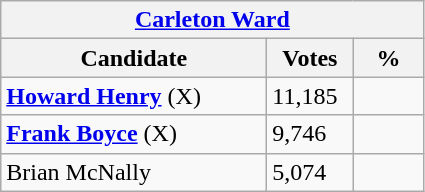<table class="wikitable">
<tr>
<th colspan="3"><a href='#'>Carleton Ward</a></th>
</tr>
<tr>
<th style="width: 170px">Candidate</th>
<th style="width: 50px">Votes</th>
<th style="width: 40px">%</th>
</tr>
<tr>
<td><strong><a href='#'>Howard Henry</a></strong> (X)</td>
<td>11,185</td>
<td></td>
</tr>
<tr>
<td><strong><a href='#'>Frank Boyce</a></strong> (X)</td>
<td>9,746</td>
<td></td>
</tr>
<tr>
<td>Brian McNally</td>
<td>5,074</td>
<td></td>
</tr>
</table>
